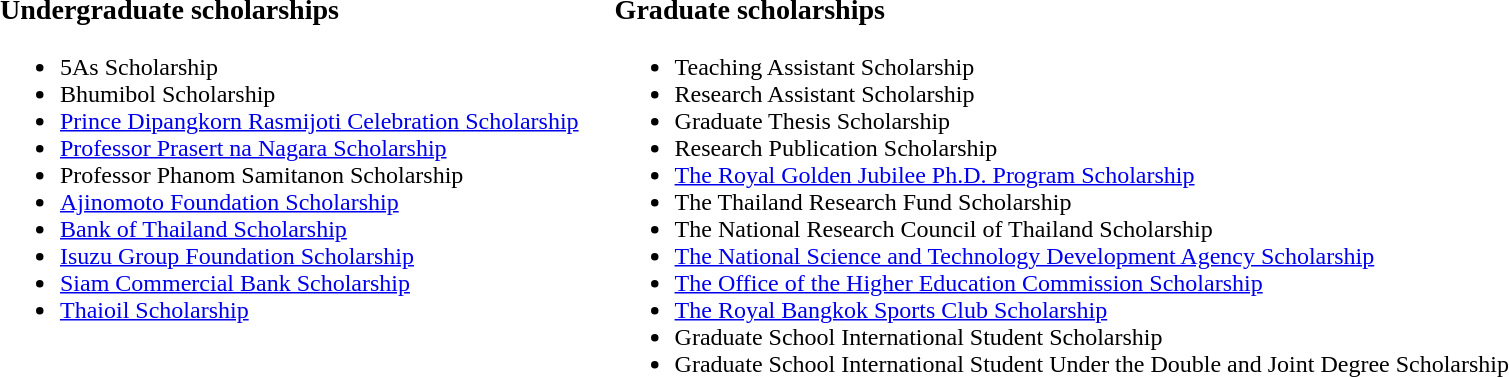<table border="0" cellpadding="12" cellspacing="0">
<tr valign="top">
<td><br><h3>Undergraduate scholarships</h3><ul><li>5As Scholarship</li><li>Bhumibol Scholarship</li><li><a href='#'>Prince Dipangkorn Rasmijoti Celebration Scholarship</a></li><li><a href='#'>Professor Prasert na Nagara Scholarship</a></li><li>Professor Phanom Samitanon Scholarship</li><li><a href='#'>Ajinomoto Foundation Scholarship</a></li><li><a href='#'>Bank of Thailand Scholarship</a></li><li><a href='#'>Isuzu Group Foundation Scholarship</a></li><li><a href='#'>Siam Commercial Bank Scholarship</a></li><li><a href='#'>Thaioil Scholarship</a></li></ul></td>
<td><br><h3>Graduate scholarships</h3><ul><li>Teaching Assistant Scholarship</li><li>Research Assistant Scholarship</li><li>Graduate Thesis Scholarship</li><li>Research Publication Scholarship</li><li><a href='#'>The Royal Golden Jubilee Ph.D. Program Scholarship</a></li><li>The Thailand Research Fund Scholarship</li><li>The National Research Council of Thailand Scholarship</li><li><a href='#'>The National Science and Technology Development Agency Scholarship</a></li><li><a href='#'>The Office of the Higher Education Commission Scholarship</a></li><li><a href='#'>The Royal Bangkok Sports Club Scholarship</a></li><li>Graduate School International Student Scholarship</li><li>Graduate School International Student Under the Double and Joint Degree Scholarship</li></ul></td>
</tr>
<tr valign="bottom">
</tr>
</table>
